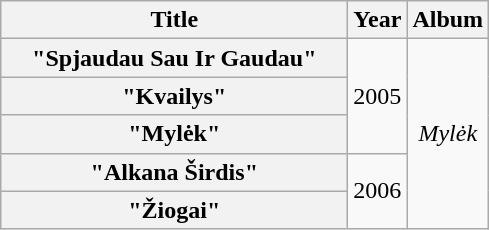<table class="wikitable plainrowheaders" style="text-align:center;">
<tr>
<th scope="col" style="width:14em;">Title</th>
<th scope="col" style="width:1em;">Year</th>
<th scope="col">Album</th>
</tr>
<tr>
<th scope="row">"Spjaudau Sau Ir Gaudau"</th>
<td rowspan="3">2005</td>
<td rowspan="5"><em>Mylėk</em></td>
</tr>
<tr>
<th scope="row">"Kvailys"</th>
</tr>
<tr>
<th scope="row">"Mylėk"</th>
</tr>
<tr>
<th scope="row">"Alkana Širdis"</th>
<td rowspan="2">2006</td>
</tr>
<tr>
<th scope="row">"Žiogai"</th>
</tr>
</table>
